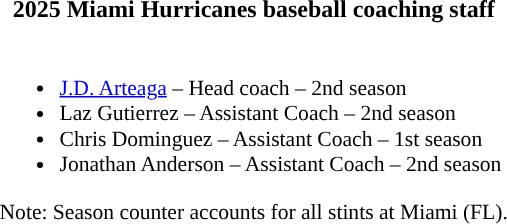<table class="toccolours">
<tr>
<th colspan=9>2025 Miami Hurricanes baseball coaching staff</th>
</tr>
<tr>
<td style="border-collapse; font-size:90%;" valign="top"><br><ul><li><a href='#'>J.D. Arteaga</a> – Head coach – 2nd season</li><li>Laz Gutierrez – Assistant Coach – 2nd season</li><li>Chris Dominguez – Assistant Coach – 1st season</li><li>Jonathan Anderson – Assistant Coach – 2nd season</li></ul>Note: Season counter accounts for all stints at Miami (FL).</td>
</tr>
</table>
